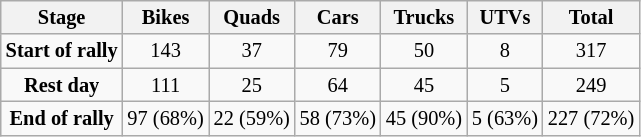<table class="wikitable" style="font-size:85%; text-align:center">
<tr>
<th>Stage</th>
<th>Bikes</th>
<th>Quads</th>
<th>Cars</th>
<th>Trucks</th>
<th>UTVs</th>
<th>Total</th>
</tr>
<tr>
<td><strong>Start of rally</strong></td>
<td>143</td>
<td>37</td>
<td>79</td>
<td>50</td>
<td>8</td>
<td>317</td>
</tr>
<tr>
<td><strong>Rest day</strong></td>
<td>111</td>
<td>25</td>
<td>64</td>
<td>45</td>
<td>5</td>
<td>249</td>
</tr>
<tr>
<td><strong>End of rally</strong></td>
<td>97 (68%)</td>
<td>22 (59%)</td>
<td>58  (73%)</td>
<td>45 (90%)</td>
<td>5 (63%)</td>
<td>227 (72%)</td>
</tr>
</table>
